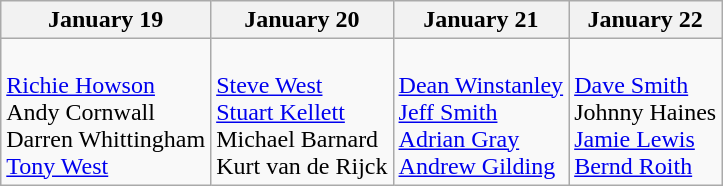<table class="wikitable">
<tr>
<th>January 19</th>
<th>January 20</th>
<th>January 21</th>
<th>January 22</th>
</tr>
<tr>
<td><br> <a href='#'>Richie Howson</a> <br>
 Andy Cornwall <br>
 Darren Whittingham <br>
 <a href='#'>Tony West</a> <br></td>
<td><br> <a href='#'>Steve West</a> <br>
 <a href='#'>Stuart Kellett</a> <br>
 Michael Barnard <br>
 Kurt van de Rijck <br></td>
<td><br> <a href='#'>Dean Winstanley</a> <br>
 <a href='#'>Jeff Smith</a> <br>
 <a href='#'>Adrian Gray</a><br>
 <a href='#'>Andrew Gilding</a><br></td>
<td><br> <a href='#'>Dave Smith</a> <br>
 Johnny Haines <br>
 <a href='#'>Jamie Lewis</a> <br>
 <a href='#'>Bernd Roith</a> <br></td>
</tr>
</table>
